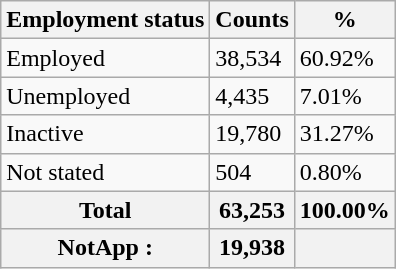<table class="wikitable sortable">
<tr>
<th>Employment status</th>
<th>Counts</th>
<th>%</th>
</tr>
<tr>
<td>Employed</td>
<td>38,534</td>
<td>60.92%</td>
</tr>
<tr>
<td>Unemployed</td>
<td>4,435</td>
<td>7.01%</td>
</tr>
<tr>
<td>Inactive</td>
<td>19,780</td>
<td>31.27%</td>
</tr>
<tr>
<td>Not stated</td>
<td>504</td>
<td>0.80%</td>
</tr>
<tr>
<th>Total</th>
<th>63,253</th>
<th>100.00%</th>
</tr>
<tr>
<th>NotApp :</th>
<th>19,938</th>
<th></th>
</tr>
</table>
